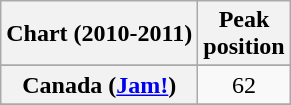<table class="wikitable sortable plainrowheaders">
<tr>
<th>Chart (2010-2011)</th>
<th>Peak<br>position</th>
</tr>
<tr>
</tr>
<tr>
<th scope="row">Canada (<a href='#'>Jam!</a>)</th>
<td style="text-align:center;">62</td>
</tr>
<tr>
</tr>
<tr>
</tr>
</table>
